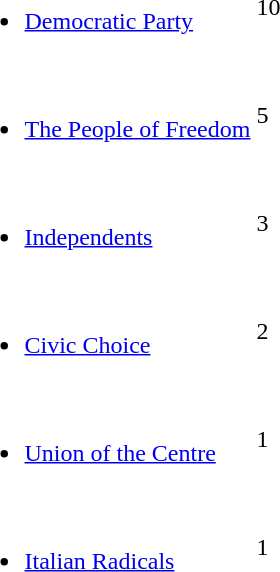<table>
<tr>
<td><br><ul><li><a href='#'>Democratic Party</a></li></ul></td>
<td><div>10</div></td>
</tr>
<tr>
<td><br><ul><li><a href='#'>The People of Freedom</a></li></ul></td>
<td><div>5</div></td>
</tr>
<tr>
<td><br><ul><li><a href='#'>Independents</a></li></ul></td>
<td><div>3</div></td>
</tr>
<tr>
<td><br><ul><li><a href='#'>Civic Choice</a></li></ul></td>
<td><div>2</div></td>
</tr>
<tr>
<td><br><ul><li><a href='#'>Union of the Centre</a></li></ul></td>
<td><div>1</div></td>
</tr>
<tr>
<td><br><ul><li><a href='#'>Italian Radicals</a></li></ul></td>
<td><div>1</div></td>
</tr>
</table>
